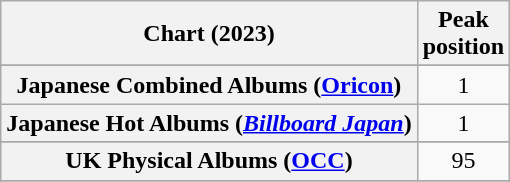<table class="wikitable sortable plainrowheaders" style="text-align:center;">
<tr>
<th scope="col">Chart (2023)</th>
<th scope="col">Peak<br>position</th>
</tr>
<tr>
</tr>
<tr>
<th scope="row">Japanese Combined Albums (<a href='#'>Oricon</a>)</th>
<td>1</td>
</tr>
<tr>
<th scope="row">Japanese Hot Albums (<em><a href='#'>Billboard Japan</a></em>)</th>
<td>1</td>
</tr>
<tr>
</tr>
<tr>
<th scope="row">UK Physical Albums (<a href='#'>OCC</a>)</th>
<td>95</td>
</tr>
<tr>
</tr>
<tr>
</tr>
</table>
